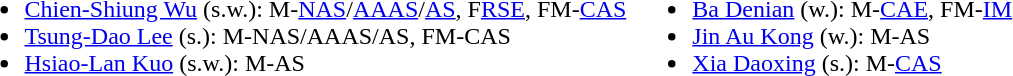<table>
<tr>
<td><br><ul><li><a href='#'>Chien-Shiung Wu</a> (s.w.): M-<a href='#'>NAS</a>/<a href='#'>AAAS</a>/<a href='#'>AS</a>, F<a href='#'>RSE</a>, FM-<a href='#'>CAS</a></li><li><a href='#'>Tsung-Dao Lee</a> (s.): M-NAS/AAAS/AS, FM-CAS</li><li><a href='#'>Hsiao-Lan Kuo</a> (s.w.): M-AS</li></ul></td>
<td><br><ul><li><a href='#'>Ba Denian</a> (w.): M-<a href='#'>CAE</a>, FM-<a href='#'>IM</a></li><li><a href='#'>Jin Au Kong</a> (w.): M-AS</li><li><a href='#'>Xia Daoxing</a> (s.): M-<a href='#'>CAS</a></li></ul></td>
</tr>
</table>
